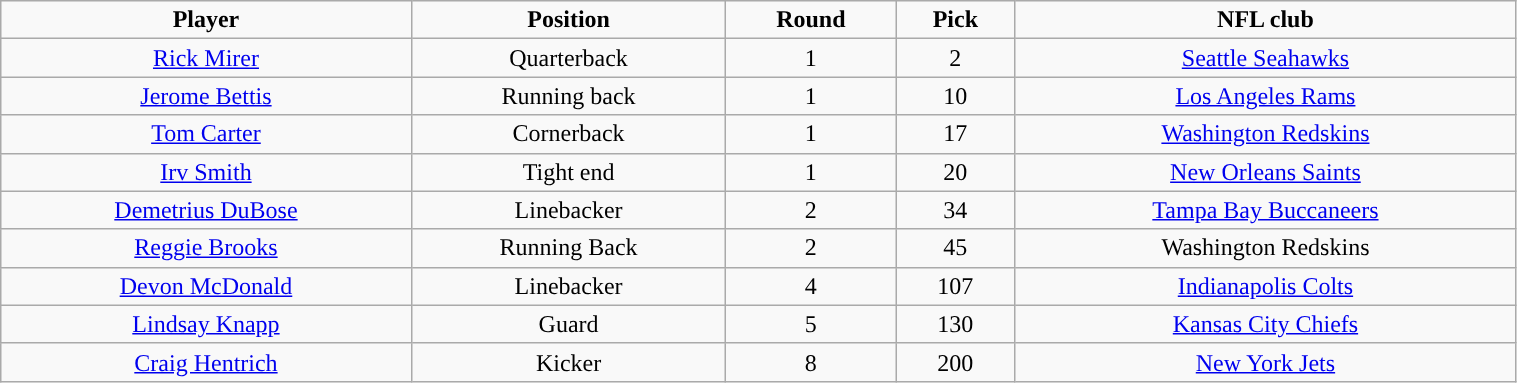<table class="wikitable" width="80%">
<tr align="center">
<td><strong>Player</strong></td>
<td><strong>Position</strong></td>
<td><strong>Round</strong></td>
<td><strong>Pick</strong></td>
<td><strong>NFL club</strong></td>
</tr>
<tr align="center" bgcolor="">
<td><a href='#'>Rick Mirer</a></td>
<td>Quarterback</td>
<td>1</td>
<td>2</td>
<td><a href='#'>Seattle Seahawks</a></td>
</tr>
<tr align="center" bgcolor="">
<td><a href='#'>Jerome Bettis</a></td>
<td>Running back</td>
<td>1</td>
<td>10</td>
<td><a href='#'>Los Angeles Rams</a></td>
</tr>
<tr align="center" bgcolor="">
<td><a href='#'>Tom Carter</a></td>
<td>Cornerback</td>
<td>1</td>
<td>17</td>
<td><a href='#'>Washington Redskins</a></td>
</tr>
<tr align="center" bgcolor="">
<td><a href='#'>Irv Smith</a></td>
<td>Tight end</td>
<td>1</td>
<td>20</td>
<td><a href='#'>New Orleans Saints</a></td>
</tr>
<tr align="center" bgcolor="">
<td><a href='#'>Demetrius DuBose</a></td>
<td>Linebacker</td>
<td>2</td>
<td>34</td>
<td><a href='#'>Tampa Bay Buccaneers</a></td>
</tr>
<tr align="center" bgcolor="">
<td><a href='#'>Reggie Brooks</a></td>
<td>Running Back</td>
<td>2</td>
<td>45</td>
<td>Washington Redskins</td>
</tr>
<tr align="center" bgcolor="">
<td><a href='#'>Devon McDonald</a></td>
<td>Linebacker</td>
<td>4</td>
<td>107</td>
<td><a href='#'>Indianapolis Colts</a></td>
</tr>
<tr align="center" bgcolor="">
<td><a href='#'>Lindsay Knapp</a></td>
<td>Guard</td>
<td>5</td>
<td>130</td>
<td><a href='#'>Kansas City Chiefs</a></td>
</tr>
<tr align="center" bgcolor="">
<td><a href='#'>Craig Hentrich</a></td>
<td>Kicker</td>
<td>8</td>
<td>200</td>
<td><a href='#'>New York Jets</a></td>
</tr>
</table>
